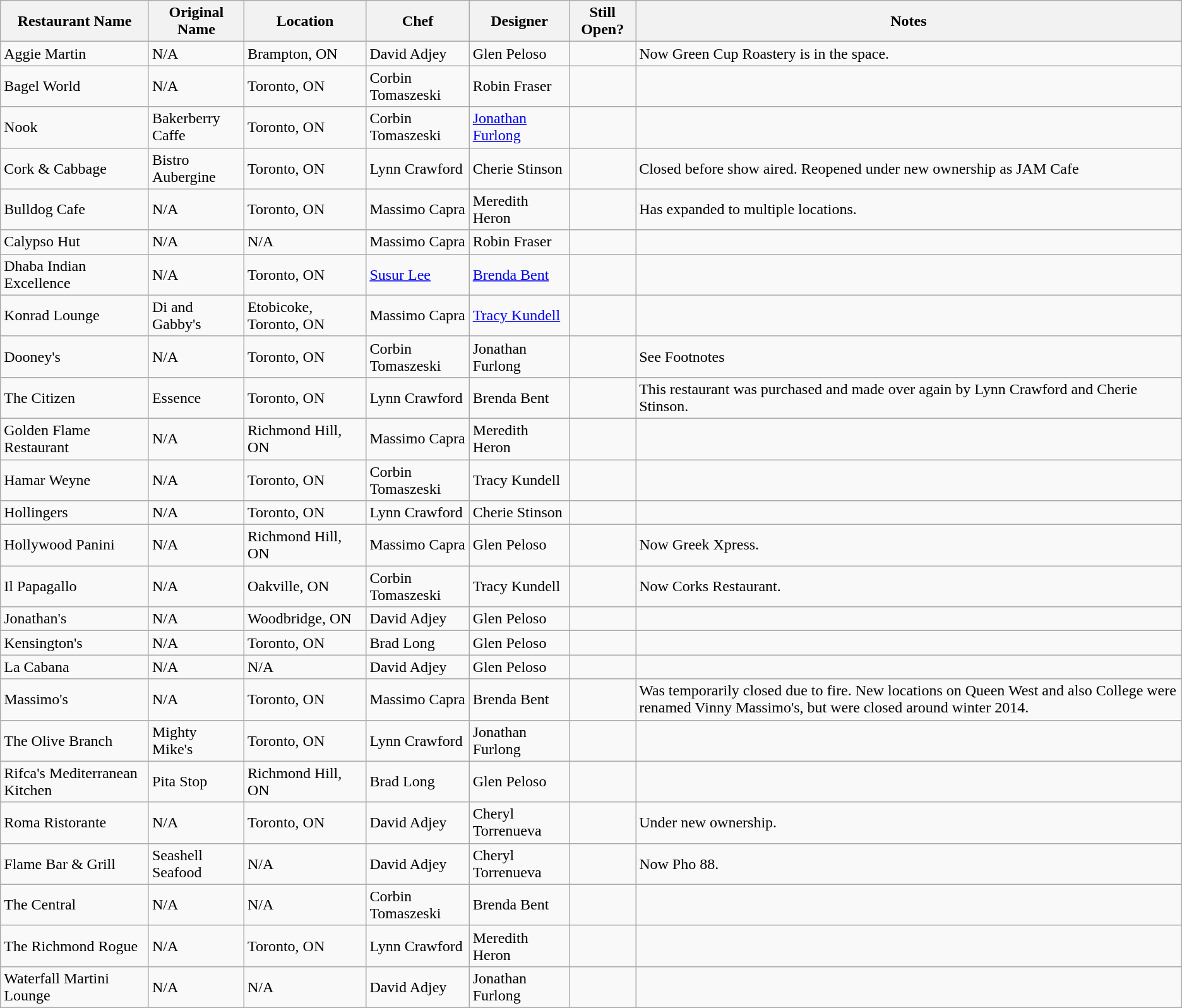<table class="wikitable">
<tr>
<th>Restaurant Name</th>
<th>Original Name</th>
<th>Location</th>
<th>Chef</th>
<th>Designer</th>
<th>Still Open?</th>
<th>Notes</th>
</tr>
<tr>
<td>Aggie Martin</td>
<td>N/A</td>
<td>Brampton, ON</td>
<td>David Adjey</td>
<td>Glen Peloso</td>
<td></td>
<td>Now Green Cup Roastery is in the space.</td>
</tr>
<tr>
<td>Bagel World</td>
<td>N/A</td>
<td>Toronto, ON</td>
<td>Corbin Tomaszeski</td>
<td>Robin Fraser</td>
<td></td>
<td></td>
</tr>
<tr>
<td>Nook</td>
<td>Bakerberry Caffe</td>
<td>Toronto, ON</td>
<td>Corbin Tomaszeski</td>
<td><a href='#'>Jonathan Furlong</a></td>
<td></td>
<td></td>
</tr>
<tr>
<td>Cork & Cabbage</td>
<td>Bistro Aubergine</td>
<td>Toronto, ON</td>
<td>Lynn Crawford</td>
<td>Cherie Stinson</td>
<td></td>
<td>Closed before show aired. Reopened under new ownership as JAM Cafe</td>
</tr>
<tr>
<td>Bulldog Cafe</td>
<td>N/A</td>
<td>Toronto, ON</td>
<td>Massimo Capra</td>
<td>Meredith Heron</td>
<td></td>
<td>Has expanded to multiple locations.</td>
</tr>
<tr>
<td>Calypso Hut</td>
<td>N/A</td>
<td>N/A</td>
<td>Massimo Capra</td>
<td>Robin Fraser</td>
<td></td>
<td></td>
</tr>
<tr>
<td>Dhaba Indian Excellence</td>
<td>N/A</td>
<td>Toronto, ON</td>
<td><a href='#'>Susur Lee</a></td>
<td><a href='#'>Brenda Bent</a></td>
<td></td>
<td></td>
</tr>
<tr>
<td>Konrad Lounge</td>
<td>Di and Gabby's</td>
<td>Etobicoke, Toronto, ON</td>
<td>Massimo Capra</td>
<td><a href='#'>Tracy Kundell</a></td>
<td></td>
<td></td>
</tr>
<tr>
<td>Dooney's</td>
<td>N/A</td>
<td>Toronto, ON </td>
<td>Corbin Tomaszeski</td>
<td>Jonathan Furlong</td>
<td></td>
<td>See Footnotes</td>
</tr>
<tr>
<td>The Citizen</td>
<td>Essence</td>
<td>Toronto, ON </td>
<td>Lynn Crawford</td>
<td>Brenda Bent</td>
<td></td>
<td>This restaurant was purchased and made over again by Lynn Crawford and Cherie Stinson.</td>
</tr>
<tr>
<td>Golden Flame Restaurant</td>
<td>N/A</td>
<td>Richmond Hill, ON</td>
<td>Massimo Capra</td>
<td>Meredith Heron</td>
<td></td>
<td></td>
</tr>
<tr>
<td>Hamar Weyne</td>
<td>N/A</td>
<td>Toronto, ON</td>
<td>Corbin Tomaszeski</td>
<td>Tracy Kundell</td>
<td></td>
<td></td>
</tr>
<tr>
<td>Hollingers</td>
<td>N/A</td>
<td>Toronto, ON</td>
<td>Lynn Crawford</td>
<td>Cherie Stinson</td>
<td></td>
<td></td>
</tr>
<tr>
<td>Hollywood Panini</td>
<td>N/A</td>
<td>Richmond Hill, ON</td>
<td>Massimo Capra</td>
<td>Glen Peloso</td>
<td></td>
<td>Now Greek Xpress.</td>
</tr>
<tr>
<td>Il Papagallo</td>
<td>N/A</td>
<td>Oakville, ON</td>
<td>Corbin Tomaszeski</td>
<td>Tracy Kundell</td>
<td></td>
<td>Now Corks Restaurant.</td>
</tr>
<tr>
<td>Jonathan's</td>
<td>N/A</td>
<td>Woodbridge, ON</td>
<td>David Adjey</td>
<td>Glen Peloso</td>
<td></td>
<td></td>
</tr>
<tr>
<td>Kensington's</td>
<td>N/A</td>
<td>Toronto, ON</td>
<td>Brad Long</td>
<td>Glen Peloso</td>
<td></td>
<td></td>
</tr>
<tr>
<td>La Cabana</td>
<td>N/A</td>
<td>N/A</td>
<td>David Adjey</td>
<td>Glen Peloso</td>
<td></td>
<td></td>
</tr>
<tr>
<td>Massimo's</td>
<td>N/A</td>
<td>Toronto, ON</td>
<td>Massimo Capra</td>
<td>Brenda Bent</td>
<td></td>
<td>Was temporarily closed due to fire. New locations on Queen West and also College were renamed Vinny Massimo's, but were closed around winter 2014.</td>
</tr>
<tr>
<td>The Olive Branch</td>
<td>Mighty Mike's</td>
<td>Toronto, ON</td>
<td>Lynn Crawford</td>
<td>Jonathan Furlong</td>
<td></td>
<td></td>
</tr>
<tr>
<td>Rifca's Mediterranean Kitchen</td>
<td>Pita Stop</td>
<td>Richmond Hill, ON</td>
<td>Brad Long</td>
<td>Glen Peloso</td>
<td></td>
<td></td>
</tr>
<tr>
<td>Roma Ristorante</td>
<td>N/A</td>
<td>Toronto, ON</td>
<td>David Adjey</td>
<td>Cheryl Torrenueva</td>
<td></td>
<td>Under new ownership.</td>
</tr>
<tr>
<td>Flame Bar & Grill</td>
<td>Seashell Seafood</td>
<td>N/A</td>
<td>David Adjey</td>
<td>Cheryl Torrenueva</td>
<td></td>
<td>Now Pho 88.</td>
</tr>
<tr>
<td>The Central</td>
<td>N/A</td>
<td>N/A</td>
<td>Corbin Tomaszeski</td>
<td>Brenda Bent</td>
<td></td>
<td></td>
</tr>
<tr>
<td>The Richmond Rogue</td>
<td>N/A</td>
<td>Toronto, ON</td>
<td>Lynn Crawford</td>
<td>Meredith Heron</td>
<td></td>
<td></td>
</tr>
<tr>
<td>Waterfall Martini Lounge</td>
<td>N/A</td>
<td>N/A</td>
<td>David Adjey</td>
<td>Jonathan Furlong</td>
<td></td>
<td></td>
</tr>
</table>
